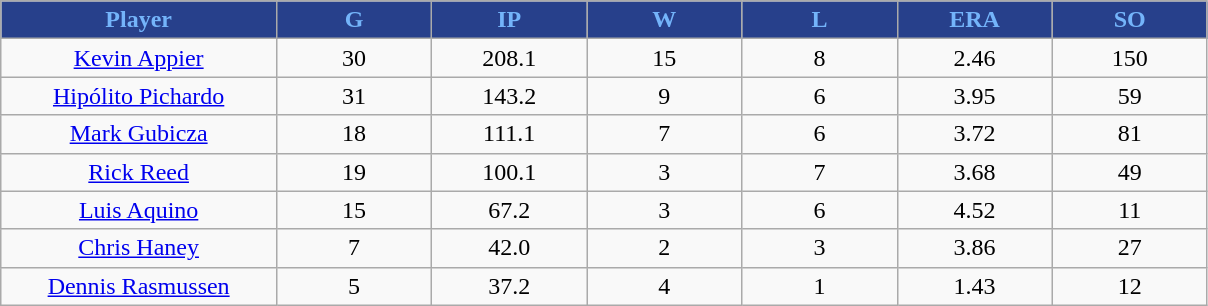<table class="wikitable sortable">
<tr>
<th style="background:#27408B;color:#74B4FA;" width="16%">Player</th>
<th style="background:#27408B;color:#74B4FA;" width="9%">G</th>
<th style="background:#27408B;color:#74B4FA;" width="9%">IP</th>
<th style="background:#27408B;color:#74B4FA;" width="9%">W</th>
<th style="background:#27408B;color:#74B4FA;" width="9%">L</th>
<th style="background:#27408B;color:#74B4FA;" width="9%">ERA</th>
<th style="background:#27408B;color:#74B4FA;" width="9%">SO</th>
</tr>
<tr align="center">
<td><a href='#'>Kevin Appier</a></td>
<td>30</td>
<td>208.1</td>
<td>15</td>
<td>8</td>
<td>2.46</td>
<td>150</td>
</tr>
<tr align=center>
<td><a href='#'>Hipólito Pichardo</a></td>
<td>31</td>
<td>143.2</td>
<td>9</td>
<td>6</td>
<td>3.95</td>
<td>59</td>
</tr>
<tr align=center>
<td><a href='#'>Mark Gubicza</a></td>
<td>18</td>
<td>111.1</td>
<td>7</td>
<td>6</td>
<td>3.72</td>
<td>81</td>
</tr>
<tr align=center>
<td><a href='#'>Rick Reed</a></td>
<td>19</td>
<td>100.1</td>
<td>3</td>
<td>7</td>
<td>3.68</td>
<td>49</td>
</tr>
<tr align=center>
<td><a href='#'>Luis Aquino</a></td>
<td>15</td>
<td>67.2</td>
<td>3</td>
<td>6</td>
<td>4.52</td>
<td>11</td>
</tr>
<tr align=center>
<td><a href='#'>Chris Haney</a></td>
<td>7</td>
<td>42.0</td>
<td>2</td>
<td>3</td>
<td>3.86</td>
<td>27</td>
</tr>
<tr align=center>
<td><a href='#'>Dennis Rasmussen</a></td>
<td>5</td>
<td>37.2</td>
<td>4</td>
<td>1</td>
<td>1.43</td>
<td>12</td>
</tr>
</table>
